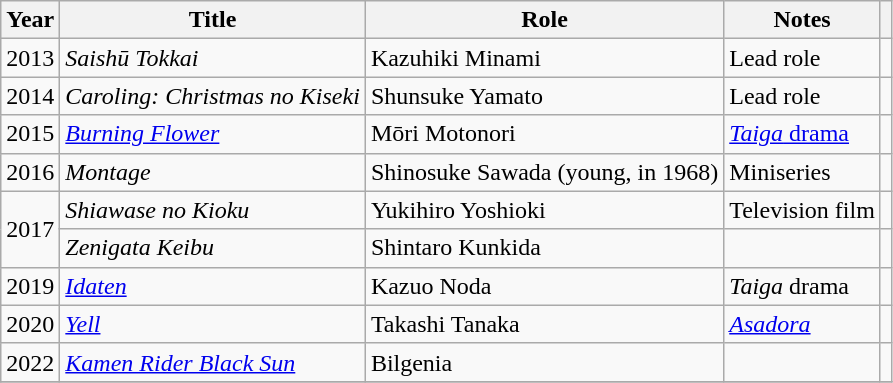<table class="wikitable sortable">
<tr>
<th>Year</th>
<th>Title</th>
<th>Role</th>
<th class="unsortable">Notes</th>
<th class="unsortable"></th>
</tr>
<tr>
<td rowspan="1">2013</td>
<td><em>Saishū Tokkai</em></td>
<td>Kazuhiki Minami</td>
<td>Lead role</td>
<td></td>
</tr>
<tr>
<td>2014</td>
<td><em>Caroling: Christmas no Kiseki</em></td>
<td>Shunsuke Yamato</td>
<td>Lead role</td>
<td></td>
</tr>
<tr>
<td>2015</td>
<td><em><a href='#'>Burning Flower</a></em></td>
<td>Mōri Motonori</td>
<td><a href='#'><em>Taiga</em> drama</a></td>
<td></td>
</tr>
<tr>
<td rowspan="1">2016</td>
<td><em>Montage</em></td>
<td>Shinosuke Sawada (young, in 1968)</td>
<td>Miniseries</td>
<td></td>
</tr>
<tr>
<td rowspan="2">2017</td>
<td><em>Shiawase no Kioku</em></td>
<td>Yukihiro Yoshioki</td>
<td>Television film</td>
<td></td>
</tr>
<tr>
<td><em>Zenigata Keibu</em></td>
<td>Shintaro Kunkida</td>
<td></td>
<td></td>
</tr>
<tr>
<td rowspan="1">2019</td>
<td><em><a href='#'>Idaten</a></em></td>
<td>Kazuo Noda</td>
<td><em>Taiga</em> drama</td>
<td></td>
</tr>
<tr>
<td rowspan="1">2020</td>
<td><em><a href='#'>Yell</a></em></td>
<td>Takashi Tanaka</td>
<td><em><a href='#'>Asadora</a></em></td>
<td></td>
</tr>
<tr>
<td>2022</td>
<td><em><a href='#'>Kamen Rider Black Sun</a></em></td>
<td>Bilgenia</td>
<td></td>
<td></td>
</tr>
<tr>
</tr>
</table>
